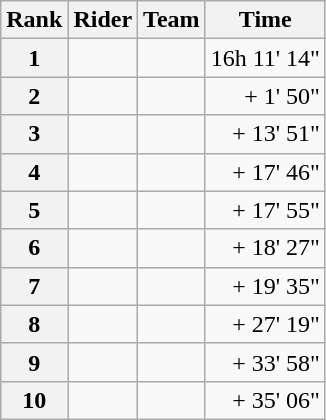<table class="wikitable" margin-bottom:0;">
<tr>
<th scope="col">Rank</th>
<th scope="col">Rider</th>
<th scope="col">Team</th>
<th scope="col">Time</th>
</tr>
<tr>
<th scope="row">1</th>
<td> </td>
<td></td>
<td align="right">16h 11' 14"</td>
</tr>
<tr>
<th scope="row">2</th>
<td></td>
<td></td>
<td align="right">+ 1' 50"</td>
</tr>
<tr>
<th scope="row">3</th>
<td></td>
<td></td>
<td align="right">+ 13' 51"</td>
</tr>
<tr>
<th scope="row">4</th>
<td></td>
<td></td>
<td align="right">+ 17' 46"</td>
</tr>
<tr>
<th scope="row">5</th>
<td></td>
<td></td>
<td align="right">+ 17' 55"</td>
</tr>
<tr>
<th scope="row">6</th>
<td></td>
<td></td>
<td align="right">+ 18' 27"</td>
</tr>
<tr>
<th scope="row">7</th>
<td></td>
<td></td>
<td align="right">+ 19' 35"</td>
</tr>
<tr>
<th scope="row">8</th>
<td></td>
<td></td>
<td align="right">+ 27' 19"</td>
</tr>
<tr>
<th scope="row">9</th>
<td></td>
<td></td>
<td align="right">+ 33' 58"</td>
</tr>
<tr>
<th scope="row">10</th>
<td></td>
<td></td>
<td align="right">+ 35' 06"</td>
</tr>
</table>
